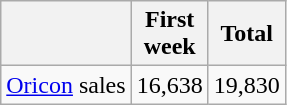<table class="wikitable" border="1">
<tr>
<th></th>
<th>First<br>week</th>
<th>Total</th>
</tr>
<tr>
<td><a href='#'>Oricon</a> sales</td>
<td style="text-align:right;">16,638</td>
<td style="text-align:right;">19,830</td>
</tr>
</table>
